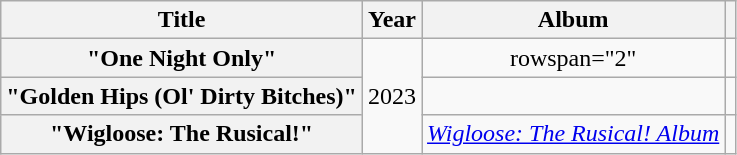<table class="wikitable plainrowheaders" style="text-align:center;">
<tr>
<th class="unsortable" scope="col">Title</th>
<th class="unsortable" scope="col">Year</th>
<th class="unsortable" scope="col">Album</th>
<th class="unsortable" scope="col"></th>
</tr>
<tr>
<th scope="row">"One Night  Only" <br></th>
<td rowspan="3">2023</td>
<td>rowspan="2" </td>
<td style="text-align: center;"></td>
</tr>
<tr>
<th scope="row">"Golden Hips (Ol' Dirty Bitches)" <br></th>
<td style="text-align: center;"></td>
</tr>
<tr>
<th scope="row">"Wigloose: The Rusical!" <br></th>
<td><em><a href='#'>Wigloose: The Rusical! Album</a></em></td>
<td style="text-align: center;"></td>
</tr>
</table>
